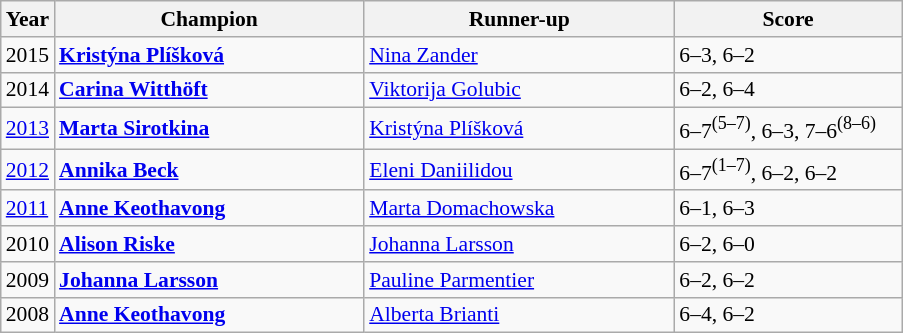<table class="wikitable" style="font-size:90%">
<tr>
<th>Year</th>
<th width="200">Champion</th>
<th width="200">Runner-up</th>
<th width="145">Score</th>
</tr>
<tr>
<td>2015</td>
<td> <strong><a href='#'>Kristýna Plíšková</a></strong></td>
<td> <a href='#'>Nina Zander</a></td>
<td>6–3, 6–2</td>
</tr>
<tr>
<td>2014</td>
<td> <strong><a href='#'>Carina Witthöft</a></strong></td>
<td> <a href='#'>Viktorija Golubic</a></td>
<td>6–2, 6–4</td>
</tr>
<tr>
<td><a href='#'>2013</a></td>
<td> <strong><a href='#'>Marta Sirotkina</a></strong></td>
<td> <a href='#'>Kristýna Plíšková</a></td>
<td>6–7<sup>(5–7)</sup>, 6–3, 7–6<sup>(8–6)</sup></td>
</tr>
<tr>
<td><a href='#'>2012</a></td>
<td> <strong><a href='#'>Annika Beck</a></strong></td>
<td> <a href='#'>Eleni Daniilidou</a></td>
<td>6–7<sup>(1–7)</sup>, 6–2, 6–2</td>
</tr>
<tr>
<td><a href='#'>2011</a></td>
<td> <strong><a href='#'>Anne Keothavong</a></strong></td>
<td> <a href='#'>Marta Domachowska</a></td>
<td>6–1, 6–3</td>
</tr>
<tr>
<td>2010</td>
<td> <strong><a href='#'>Alison Riske</a></strong></td>
<td> <a href='#'>Johanna Larsson</a></td>
<td>6–2, 6–0</td>
</tr>
<tr>
<td>2009</td>
<td> <strong><a href='#'>Johanna Larsson</a></strong></td>
<td> <a href='#'>Pauline Parmentier</a></td>
<td>6–2, 6–2</td>
</tr>
<tr>
<td>2008</td>
<td> <strong><a href='#'>Anne Keothavong</a></strong></td>
<td> <a href='#'>Alberta Brianti</a></td>
<td>6–4, 6–2</td>
</tr>
</table>
